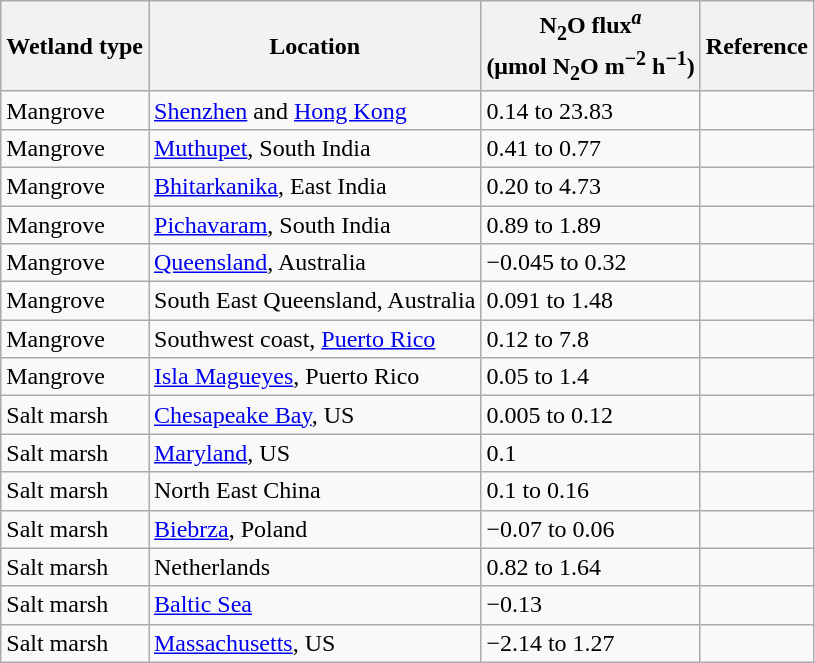<table class="wikitable">
<tr>
<th>Wetland type</th>
<th>Location</th>
<th>N<sub>2</sub>O flux<sup><em>a</em></sup><br>(μmol N<sub>2</sub>O m<sup>−2</sup> h<sup>−1</sup>)</th>
<th>Reference</th>
</tr>
<tr>
<td>Mangrove</td>
<td><a href='#'>Shenzhen</a> and <a href='#'>Hong Kong</a></td>
<td>0.14 to 23.83</td>
<td></td>
</tr>
<tr>
<td>Mangrove</td>
<td><a href='#'>Muthupet</a>, South India</td>
<td>0.41 to 0.77</td>
<td></td>
</tr>
<tr>
<td>Mangrove</td>
<td><a href='#'>Bhitarkanika</a>, East India</td>
<td>0.20 to 4.73</td>
<td></td>
</tr>
<tr>
<td>Mangrove</td>
<td><a href='#'>Pichavaram</a>, South India</td>
<td>0.89 to 1.89</td>
<td></td>
</tr>
<tr>
<td>Mangrove</td>
<td><a href='#'>Queensland</a>, Australia</td>
<td>−0.045 to 0.32</td>
<td></td>
</tr>
<tr>
<td>Mangrove</td>
<td>South East Queensland, Australia</td>
<td>0.091 to 1.48</td>
<td></td>
</tr>
<tr>
<td>Mangrove</td>
<td>Southwest coast, <a href='#'>Puerto Rico</a></td>
<td>0.12 to 7.8</td>
<td></td>
</tr>
<tr>
<td>Mangrove</td>
<td><a href='#'>Isla Magueyes</a>, Puerto Rico</td>
<td>0.05 to 1.4</td>
<td></td>
</tr>
<tr>
<td>Salt marsh</td>
<td><a href='#'>Chesapeake Bay</a>, US</td>
<td>0.005 to 0.12</td>
<td></td>
</tr>
<tr>
<td>Salt marsh</td>
<td><a href='#'>Maryland</a>, US</td>
<td>0.1</td>
<td></td>
</tr>
<tr>
<td>Salt marsh</td>
<td>North East China</td>
<td>0.1 to 0.16</td>
<td></td>
</tr>
<tr>
<td>Salt marsh</td>
<td><a href='#'>Biebrza</a>, Poland</td>
<td>−0.07 to 0.06</td>
<td></td>
</tr>
<tr>
<td>Salt marsh</td>
<td>Netherlands</td>
<td>0.82 to 1.64</td>
<td></td>
</tr>
<tr>
<td>Salt marsh</td>
<td><a href='#'>Baltic Sea</a></td>
<td>−0.13</td>
<td></td>
</tr>
<tr>
<td>Salt marsh</td>
<td><a href='#'>Massachusetts</a>, US</td>
<td>−2.14 to 1.27</td>
<td></td>
</tr>
</table>
